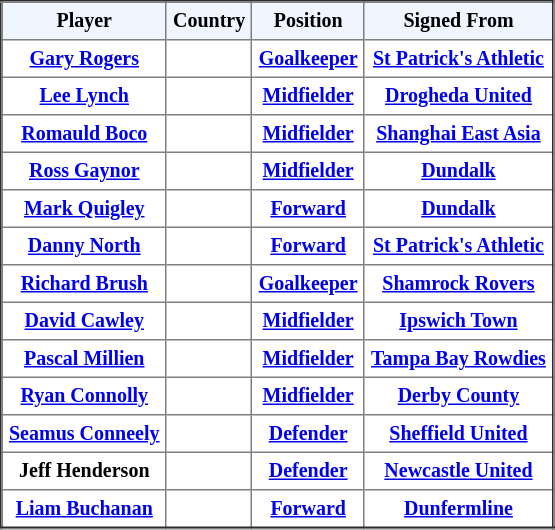<table border="2" cellpadding="4" style="border-collapse:collapse; text-align:center; font-size:smaller;">
<tr style="background:#f0f6ff;">
<th><strong>Player</strong></th>
<th><strong>Country</strong></th>
<th><strong>Position</strong></th>
<th><strong>Signed From</strong></th>
</tr>
<tr bgcolor="">
<th><a href='#'>Gary Rogers</a></th>
<th></th>
<th><a href='#'>Goalkeeper</a></th>
<th><a href='#'>St Patrick's Athletic</a></th>
</tr>
<tr bgcolor="">
<th><a href='#'>Lee Lynch</a></th>
<th></th>
<th><a href='#'>Midfielder</a></th>
<th><a href='#'>Drogheda United</a></th>
</tr>
<tr bgcolor="">
<th><a href='#'>Romauld Boco</a></th>
<th></th>
<th><a href='#'>Midfielder</a></th>
<th><a href='#'>Shanghai East Asia</a></th>
</tr>
<tr bgcolor="">
<th><a href='#'>Ross Gaynor</a></th>
<th></th>
<th><a href='#'>Midfielder</a></th>
<th><a href='#'>Dundalk</a></th>
</tr>
<tr bgcolor="">
<th><a href='#'>Mark Quigley</a></th>
<th></th>
<th><a href='#'>Forward</a></th>
<th><a href='#'>Dundalk</a></th>
</tr>
<tr bgcolor="">
<th><a href='#'>Danny North</a></th>
<th></th>
<th><a href='#'>Forward</a></th>
<th><a href='#'>St Patrick's Athletic</a></th>
</tr>
<tr bgcolor="">
<th><a href='#'>Richard Brush</a></th>
<th></th>
<th><a href='#'>Goalkeeper</a></th>
<th><a href='#'>Shamrock Rovers</a></th>
</tr>
<tr bgcolor="">
<th><a href='#'>David Cawley</a></th>
<th></th>
<th><a href='#'>Midfielder</a></th>
<th><a href='#'>Ipswich Town</a></th>
</tr>
<tr bgcolor="">
<th><a href='#'>Pascal Millien</a></th>
<th></th>
<th><a href='#'>Midfielder</a></th>
<th><a href='#'>Tampa Bay Rowdies</a></th>
</tr>
<tr bgcolor="">
<th><a href='#'>Ryan Connolly</a></th>
<th></th>
<th><a href='#'>Midfielder</a></th>
<th><a href='#'>Derby County</a></th>
</tr>
<tr bgcolor="">
<th><a href='#'>Seamus Conneely</a></th>
<th></th>
<th><a href='#'>Defender</a></th>
<th><a href='#'>Sheffield United</a></th>
</tr>
<tr bgcolor="">
<th>Jeff Henderson</th>
<th></th>
<th><a href='#'>Defender</a></th>
<th><a href='#'>Newcastle United</a></th>
</tr>
<tr bgcolor="">
<th><a href='#'>Liam Buchanan</a></th>
<th></th>
<th><a href='#'>Forward</a></th>
<th><a href='#'>Dunfermline</a></th>
</tr>
</table>
